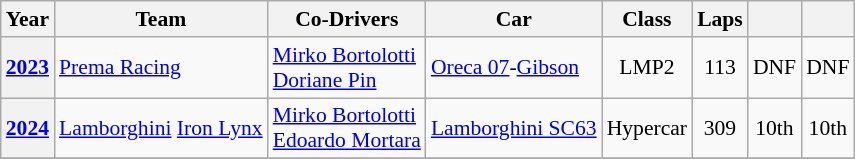<table class="wikitable" style="text-align:center; font-size:90%">
<tr>
<th>Year</th>
<th>Team</th>
<th>Co-Drivers</th>
<th>Car</th>
<th>Class</th>
<th>Laps</th>
<th></th>
<th></th>
</tr>
<tr>
<th><a href='#'>2023</a></th>
<td align="left"nowrap> <a href='#'>Prema Racing</a></td>
<td align="left"nowrap> <a href='#'>Mirko Bortolotti</a><br> <a href='#'>Doriane Pin</a></td>
<td align="left"nowrap><a href='#'>Oreca 07</a>-<a href='#'>Gibson</a></td>
<td>LMP2</td>
<td>113</td>
<td>DNF</td>
<td>DNF</td>
</tr>
<tr>
<th><a href='#'>2024</a></th>
<td align="left"nowrap> <a href='#'>Lamborghini</a> <a href='#'>Iron Lynx</a></td>
<td align="left"nowrap> <a href='#'>Mirko Bortolotti</a><br> <a href='#'>Edoardo Mortara</a></td>
<td align="left"nowrap><a href='#'>Lamborghini SC63</a></td>
<td>Hypercar</td>
<td>309</td>
<td>10th</td>
<td>10th</td>
</tr>
<tr>
</tr>
</table>
